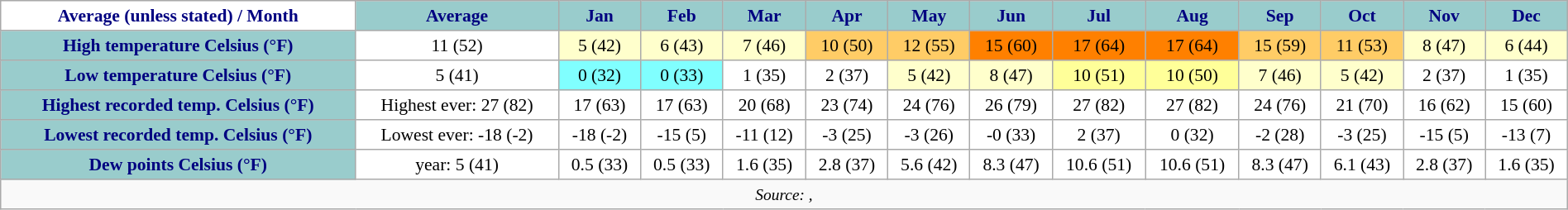<table class="wikitable" style="font-size:90%;width:100%;border:0px;text-align:center;line-height:120%;">
<tr>
<th style="background: #FFFFFF; color: #000080" height="17">Average (unless stated) / Month</th>
<th style="background: #99CCCC; color:#000080;">Average</th>
<th style="background: #99CCCC; color:#000080;">Jan</th>
<th style="background: #99CCCC; color:#000080;">Feb</th>
<th style="background: #99CCCC; color:#000080;">Mar</th>
<th style="background: #99CCCC; color:#000080;">Apr</th>
<th style="background: #99CCCC; color:#000080;">May</th>
<th style="background: #99CCCC; color:#000080;">Jun</th>
<th style="background: #99CCCC; color:#000080;">Jul</th>
<th style="background: #99CCCC; color:#000080;">Aug</th>
<th style="background: #99CCCC; color:#000080;">Sep</th>
<th style="background: #99CCCC; color:#000080;">Oct</th>
<th style="background: #99CCCC; color:#000080;">Nov</th>
<th style="background: #99CCCC; color:#000080;">Dec</th>
</tr>
<tr>
<th style="background: #99CCCC; color:#000080;">High temperature Celsius (°F)</th>
<td style="background: #FFFFFF; color:#000000;">11 (52)</td>
<td style="background: #FFFFCC; color:#000000;">5 (42)</td>
<td style="background: #FFFFCC; color:#000000;">6 (43)</td>
<td style="background: #FFFFCC; color:#000000;">7 (46)</td>
<td style="background: #FFCC66; color:#000000;">10 (50)</td>
<td style="background: #FFCC66; color:#000000;">12 (55)</td>
<td style="background: #FF8000; color:#000000;">15 (60)</td>
<td style="background: #FF8000; color:#000000;">17 (64)</td>
<td style="background: #FF8000; color:#000000;">17 (64)</td>
<td style="background: #FFCC66; color:#000000;">15 (59)</td>
<td style="background: #FFCC66; color:#000000;">11 (53)</td>
<td style="background: #FFFFCC; color:#000000;">8 (47)</td>
<td style="background: #FFFFCC; color:#000000;">6 (44)</td>
</tr>
<tr>
<th style="background: #99CCCC; color:#000080;" height="16;">Low temperature Celsius (°F)</th>
<td style="background: #FFFFFF; color: black;">5 (41)</td>
<td style="background: #80FFFF; color: black;">0 (32)</td>
<td style="background: #80FFFF; color: black;">0 (33)</td>
<td style="background: #FFFFFF; color: black;">1 (35)</td>
<td style="background: #FFFFFF; color: black;">2 (37)</td>
<td style="background: #FFFFCC; color: black;">5 (42)</td>
<td style="background: #FFFFCC; color: black;">8 (47)</td>
<td style="background: #FFFF99; color: black;">10 (51)</td>
<td style="background: #FFFF99; color: black;">10 (50)</td>
<td style="background: #FFFFCC; color: black;">7 (46)</td>
<td style="background: #FFFFCC; color: black;">5 (42)</td>
<td style="background: #FFFFFF; color: black;">2 (37)</td>
<td style="background: #FFFFFF; color: black;">1 (35)</td>
</tr>
<tr>
<th style="background: #99CCCC; color:#000080;">Highest recorded temp. Celsius (°F)</th>
<td style="background: #FFFFFF; color:#000000;">Highest ever: 27 (82)</td>
<td style="background: #FFFFFF; color:#000000;">17 (63)</td>
<td style="background: #FFFFFF; color:#000000;">17 (63)</td>
<td style="background: #FFFFFF; color:#000000;">20 (68)</td>
<td style="background: #FFFFFF; color:#000000;">23 (74)</td>
<td style="background: #FFFFFF; color:#000000;">24 (76)</td>
<td style="background: #FFFFFF; color:#000000;">26 (79)</td>
<td style="background: #FFFFFF; color:#000000;">27 (82)</td>
<td style="background: #FFFFFF; color:#000000;">27 (82)</td>
<td style="background: #FFFFFF; color:#000000;">24 (76)</td>
<td style="background: #FFFFFF; color:#000000;">21 (70)</td>
<td style="background: #FFFFFF; color:#000000;">16 (62)</td>
<td style="background: #FFFFFF; color:#000000;">15 (60)</td>
</tr>
<tr>
<th style="background: #99CCCC; color:#000080;">Lowest recorded temp. Celsius (°F)</th>
<td style="background: #FFFFFF; color:#000000;">Lowest ever: -18 (-2)</td>
<td style="background: #FFFFFF; color:#000000;">-18 (-2)</td>
<td style="background: #FFFFFF; color:#000000;">-15 (5)</td>
<td style="background: #FFFFFF; color:#000000;">-11 (12)</td>
<td style="background: #FFFFFF; color:#000000;">-3 (25)</td>
<td style="background: #FFFFFF; color:#000000;">-3 (26)</td>
<td style="background: #FFFFFF; color:#000000;">-0 (33)</td>
<td style="background: #FFFFFF; color:#000000;">2 (37)</td>
<td style="background: #FFFFFF; color:#000000;">0 (32)</td>
<td style="background: #FFFFFF; color:#000000;">-2 (28)</td>
<td style="background: #FFFFFF; color:#000000;">-3 (25)</td>
<td style="background: #FFFFFF; color:#000000;">-15 (5)</td>
<td style="background: #FFFFFF; color:#000000;">-13 (7)</td>
</tr>
<tr>
<th style="background: #99CCCC; color:#000080;" height="16;">Dew points Celsius (°F)</th>
<td style="background: #FFFFFF; color: black;">year: 5 (41)</td>
<td style="background: #FFFFFF; color: black;">0.5 (33)</td>
<td style="background: #FFFFFF; color: black;">0.5 (33)</td>
<td style="background: #FFFFFF; color: black;">1.6 (35)</td>
<td style="background: #FFFFFF; color: black;">2.8 (37)</td>
<td style="background: #FFFFFF; color: black;">5.6 (42)</td>
<td style="background: #FFFFFF; color: black;">8.3 (47)</td>
<td style="background: #FFFFFF; color: black;">10.6 (51)</td>
<td style="background: #FFFFFF; color: black;">10.6 (51)</td>
<td style="background: #FFFFFF; color: black;">8.3 (47)</td>
<td style="background: #FFFFFF; color: black;">6.1 (43)</td>
<td style="background: #FFFFFF; color: black;">2.8 (37)</td>
<td style="background: #FFFFFF; color: black;">1.6 (35)</td>
</tr>
<tr>
<td colspan="14" style="text-align:center;font-size:90%;"><em>Source: , </em></td>
</tr>
</table>
